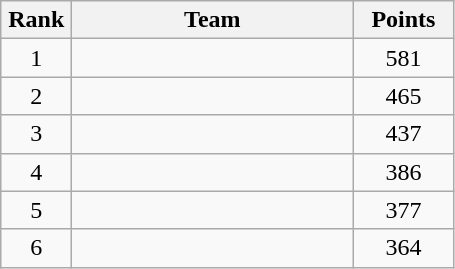<table class="wikitable" style="text-align:center;">
<tr>
<th width=40>Rank</th>
<th width=180>Team</th>
<th width=60>Points</th>
</tr>
<tr>
<td>1</td>
<td align=left></td>
<td>581</td>
</tr>
<tr>
<td>2</td>
<td align=left></td>
<td>465</td>
</tr>
<tr>
<td>3</td>
<td align=left></td>
<td>437</td>
</tr>
<tr>
<td>4</td>
<td align=left></td>
<td>386</td>
</tr>
<tr>
<td>5</td>
<td align=left></td>
<td>377</td>
</tr>
<tr>
<td>6</td>
<td align=left></td>
<td>364</td>
</tr>
</table>
